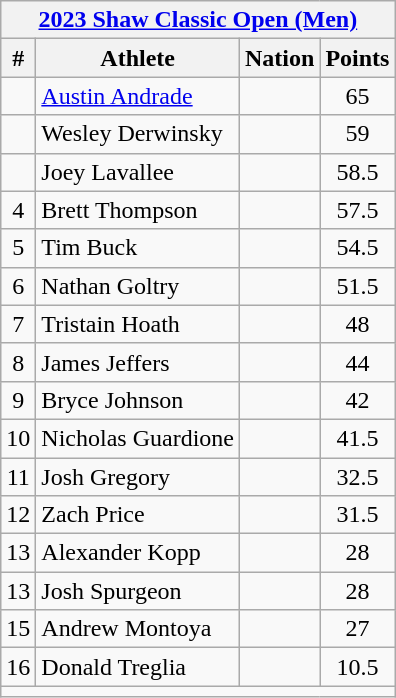<table class="wikitable" style="display: inline-table;text-align:center;">
<tr>
<th colspan="4"><a href='#'>2023 Shaw Classic Open (Men)</a></th>
</tr>
<tr>
<th scope="col" style="width: 10px;">#</th>
<th scope="col">Athlete</th>
<th scope="col">Nation</th>
<th scope="col">Points</th>
</tr>
<tr>
<td></td>
<td align=left><a href='#'>Austin Andrade</a></td>
<td align=left></td>
<td>65</td>
</tr>
<tr>
<td></td>
<td align=left>Wesley Derwinsky</td>
<td align=left></td>
<td>59</td>
</tr>
<tr>
<td></td>
<td align=left>Joey Lavallee</td>
<td align=left></td>
<td>58.5</td>
</tr>
<tr>
<td>4</td>
<td align=left>Brett Thompson</td>
<td align=left></td>
<td>57.5</td>
</tr>
<tr>
<td>5</td>
<td align=left>Tim Buck</td>
<td align=left></td>
<td>54.5</td>
</tr>
<tr>
<td>6</td>
<td align=left>Nathan Goltry</td>
<td align=left></td>
<td>51.5</td>
</tr>
<tr>
<td>7</td>
<td align=left>Tristain Hoath</td>
<td align=left></td>
<td>48</td>
</tr>
<tr>
<td>8</td>
<td align=left>James Jeffers</td>
<td align=left></td>
<td>44</td>
</tr>
<tr>
<td>9</td>
<td align=left>Bryce Johnson</td>
<td align=left></td>
<td>42</td>
</tr>
<tr>
<td>10</td>
<td align=left>Nicholas Guardione</td>
<td align=left></td>
<td>41.5</td>
</tr>
<tr>
<td>11</td>
<td align=left>Josh Gregory</td>
<td align=left></td>
<td>32.5</td>
</tr>
<tr>
<td>12</td>
<td align=left>Zach Price</td>
<td align=left></td>
<td>31.5</td>
</tr>
<tr>
<td>13</td>
<td align=left>Alexander Kopp</td>
<td align=left></td>
<td>28</td>
</tr>
<tr>
<td>13</td>
<td align=left>Josh Spurgeon</td>
<td align=left></td>
<td>28</td>
</tr>
<tr>
<td>15</td>
<td align=left>Andrew Montoya</td>
<td align=left></td>
<td>27</td>
</tr>
<tr>
<td>16</td>
<td align=left>Donald Treglia</td>
<td align=left></td>
<td>10.5</td>
</tr>
<tr class="sortbottom">
<td colspan="4"></td>
</tr>
</table>
